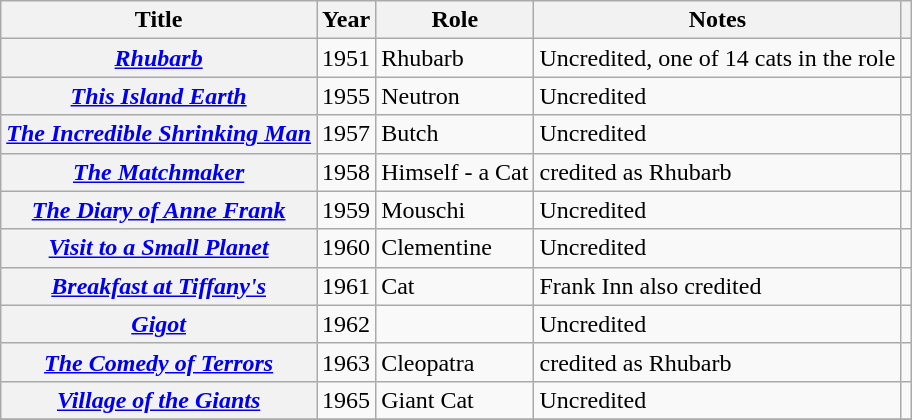<table class="wikitable plainrowheaders sortable">
<tr>
<th scope="col">Title</th>
<th scope="col">Year</th>
<th scope="col" class="unsortable">Role</th>
<th scope="col" class="unsortable">Notes</th>
<th scope=col class="unsortable"></th>
</tr>
<tr>
<th scope=row><em><a href='#'>Rhubarb</a></em></th>
<td>1951</td>
<td>Rhubarb</td>
<td>Uncredited, one of 14 cats in the role</td>
<td style="text-align:center;"></td>
</tr>
<tr>
<th scope=row><em><a href='#'>This Island Earth</a></em></th>
<td>1955</td>
<td>Neutron</td>
<td>Uncredited</td>
<td style="text-align:center;"></td>
</tr>
<tr>
<th scope=row><em><a href='#'>The Incredible Shrinking Man</a></em></th>
<td>1957</td>
<td>Butch</td>
<td>Uncredited</td>
<td style="text-align:center;"></td>
</tr>
<tr>
<th scope=row><em><a href='#'>The Matchmaker</a></em></th>
<td>1958</td>
<td>Himself - a Cat</td>
<td>credited as Rhubarb</td>
<td style="text-align:center;"></td>
</tr>
<tr>
<th scope=row><em><a href='#'>The Diary of Anne Frank</a></em></th>
<td>1959</td>
<td>Mouschi</td>
<td>Uncredited</td>
<td style="text-align:center;"></td>
</tr>
<tr>
<th scope=row><em><a href='#'>Visit to a Small Planet</a></em></th>
<td>1960</td>
<td>Clementine</td>
<td>Uncredited</td>
<td style="text-align:center;"></td>
</tr>
<tr>
<th scope=row><em><a href='#'>Breakfast at Tiffany's</a></em></th>
<td>1961</td>
<td>Cat</td>
<td>Frank Inn also credited</td>
<td style="text-align:center;"></td>
</tr>
<tr>
<th scope=row><em><a href='#'>Gigot</a></em></th>
<td>1962</td>
<td></td>
<td>Uncredited</td>
<td style="text-align:center;"></td>
</tr>
<tr>
<th scope=row><em><a href='#'>The Comedy of Terrors</a></em></th>
<td>1963</td>
<td>Cleopatra</td>
<td>credited as Rhubarb</td>
<td style="text-align:center;"></td>
</tr>
<tr>
<th scope=row><em><a href='#'>Village of the Giants</a></em></th>
<td>1965</td>
<td>Giant Cat</td>
<td>Uncredited</td>
<td style="text-align:center;"></td>
</tr>
<tr>
</tr>
</table>
